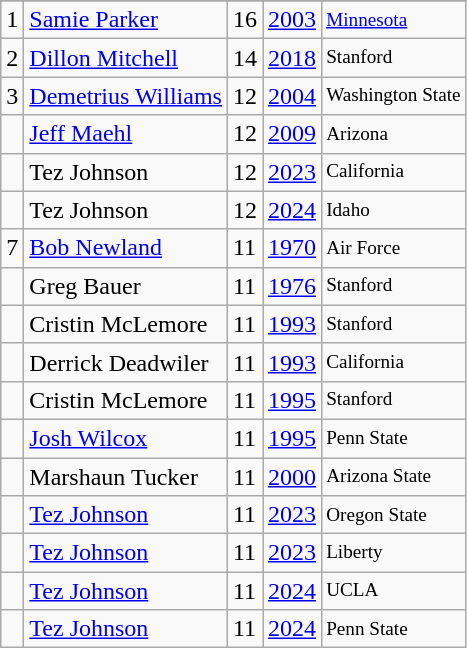<table class="wikitable">
<tr>
</tr>
<tr>
<td>1</td>
<td><a href='#'>Samie Parker</a></td>
<td>16</td>
<td><a href='#'>2003</a></td>
<td style="font-size:80%;"><a href='#'>Minnesota</a></td>
</tr>
<tr>
<td>2</td>
<td><a href='#'>Dillon Mitchell</a></td>
<td>14</td>
<td><a href='#'>2018</a></td>
<td style="font-size:80%;">Stanford</td>
</tr>
<tr>
<td>3</td>
<td><a href='#'>Demetrius Williams</a></td>
<td>12</td>
<td><a href='#'>2004</a></td>
<td style="font-size:80%;">Washington State</td>
</tr>
<tr>
<td></td>
<td><a href='#'>Jeff Maehl</a></td>
<td>12</td>
<td><a href='#'>2009</a></td>
<td style="font-size:80%;">Arizona</td>
</tr>
<tr>
<td></td>
<td>Tez Johnson</td>
<td>12</td>
<td><a href='#'>2023</a></td>
<td style="font-size:80%;">California</td>
</tr>
<tr>
<td></td>
<td>Tez Johnson</td>
<td>12</td>
<td><a href='#'>2024</a></td>
<td style="font-size:80%;">Idaho</td>
</tr>
<tr>
<td>7</td>
<td><a href='#'>Bob Newland</a></td>
<td>11</td>
<td><a href='#'>1970</a></td>
<td style="font-size:80%;">Air Force</td>
</tr>
<tr>
<td></td>
<td>Greg Bauer</td>
<td>11</td>
<td><a href='#'>1976</a></td>
<td style="font-size:80%;">Stanford</td>
</tr>
<tr>
<td></td>
<td>Cristin McLemore</td>
<td>11</td>
<td><a href='#'>1993</a></td>
<td style="font-size:80%;">Stanford</td>
</tr>
<tr>
<td></td>
<td>Derrick Deadwiler</td>
<td>11</td>
<td><a href='#'>1993</a></td>
<td style="font-size:80%;">California</td>
</tr>
<tr>
<td></td>
<td>Cristin McLemore</td>
<td>11</td>
<td><a href='#'>1995</a></td>
<td style="font-size:80%;">Stanford</td>
</tr>
<tr>
<td></td>
<td><a href='#'>Josh Wilcox</a></td>
<td>11</td>
<td><a href='#'>1995</a></td>
<td style="font-size:80%;">Penn State</td>
</tr>
<tr>
<td></td>
<td>Marshaun Tucker</td>
<td>11</td>
<td><a href='#'>2000</a></td>
<td style="font-size:80%;">Arizona State</td>
</tr>
<tr>
<td></td>
<td><a href='#'>Tez Johnson</a></td>
<td>11</td>
<td><a href='#'>2023</a></td>
<td style="font-size:80%;">Oregon State</td>
</tr>
<tr>
<td></td>
<td><a href='#'>Tez Johnson</a></td>
<td>11</td>
<td><a href='#'>2023</a></td>
<td style="font-size:80%;">Liberty</td>
</tr>
<tr>
<td></td>
<td><a href='#'>Tez Johnson</a></td>
<td>11</td>
<td><a href='#'>2024</a></td>
<td style="font-size:80%;">UCLA</td>
</tr>
<tr>
<td></td>
<td><a href='#'>Tez Johnson</a></td>
<td>11</td>
<td><a href='#'>2024</a></td>
<td style="font-size:80%;">Penn State</td>
</tr>
</table>
